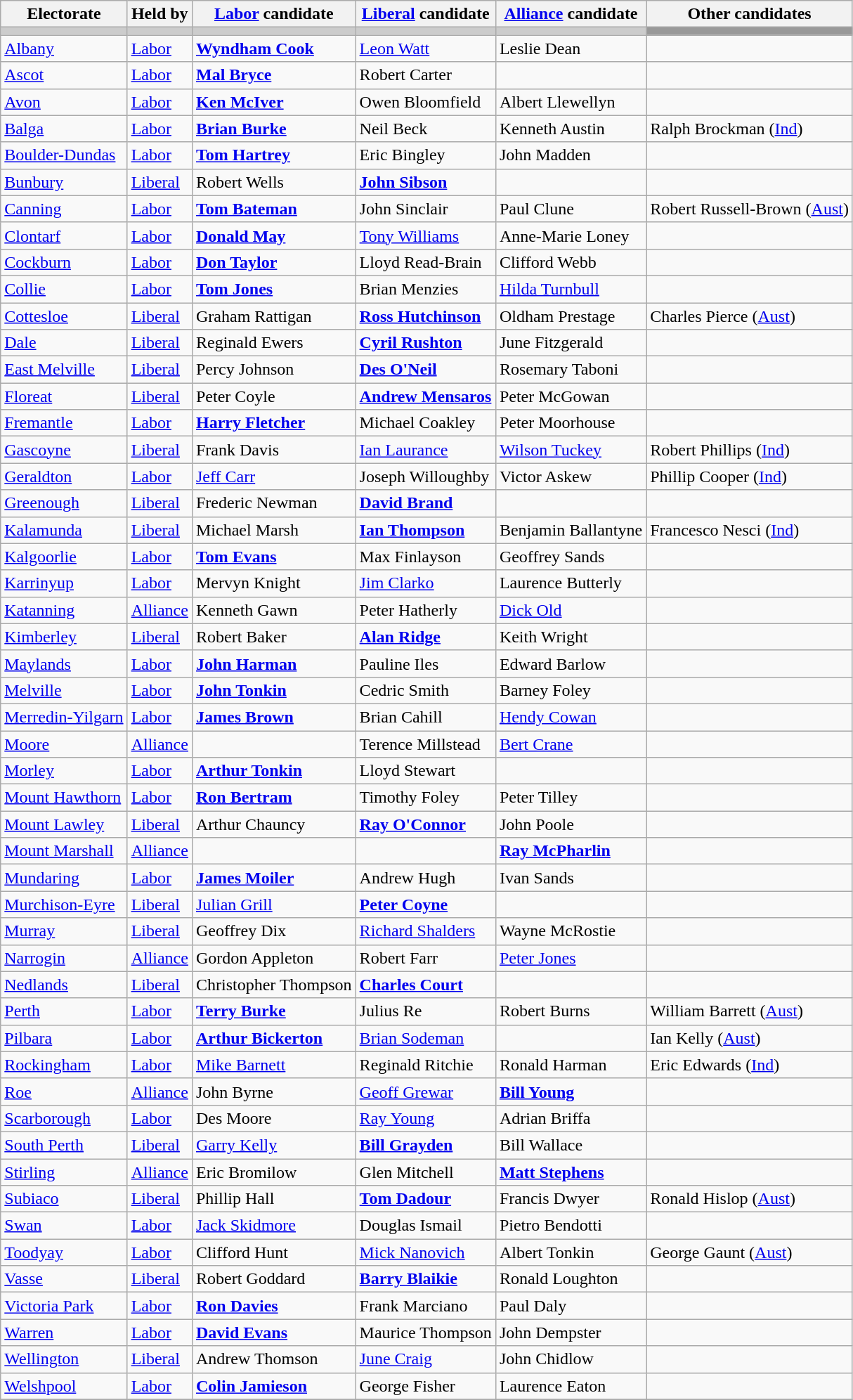<table class="wikitable">
<tr>
<th>Electorate</th>
<th>Held by</th>
<th><a href='#'>Labor</a> candidate</th>
<th><a href='#'>Liberal</a> candidate</th>
<th><a href='#'>Alliance</a> candidate</th>
<th>Other candidates</th>
</tr>
<tr bgcolor="#cccccc">
<td></td>
<td></td>
<td></td>
<td></td>
<td></td>
<td bgcolor="#999999"></td>
</tr>
<tr>
<td><a href='#'>Albany</a></td>
<td><a href='#'>Labor</a></td>
<td><strong><a href='#'>Wyndham Cook</a></strong></td>
<td><a href='#'>Leon Watt</a></td>
<td>Leslie Dean</td>
<td></td>
</tr>
<tr>
<td><a href='#'>Ascot</a></td>
<td><a href='#'>Labor</a></td>
<td><strong><a href='#'>Mal Bryce</a></strong></td>
<td>Robert Carter</td>
<td></td>
<td></td>
</tr>
<tr>
<td><a href='#'>Avon</a></td>
<td><a href='#'>Labor</a></td>
<td><strong><a href='#'>Ken McIver</a></strong></td>
<td>Owen Bloomfield</td>
<td>Albert Llewellyn</td>
<td></td>
</tr>
<tr>
<td><a href='#'>Balga</a></td>
<td><a href='#'>Labor</a></td>
<td><strong><a href='#'>Brian Burke</a></strong></td>
<td>Neil Beck</td>
<td>Kenneth Austin</td>
<td>Ralph Brockman (<a href='#'>Ind</a>)</td>
</tr>
<tr>
<td><a href='#'>Boulder-Dundas</a></td>
<td><a href='#'>Labor</a></td>
<td><strong><a href='#'>Tom Hartrey</a></strong></td>
<td>Eric Bingley</td>
<td>John Madden</td>
<td></td>
</tr>
<tr>
<td><a href='#'>Bunbury</a></td>
<td><a href='#'>Liberal</a></td>
<td>Robert Wells</td>
<td><strong><a href='#'>John Sibson</a></strong></td>
<td></td>
<td></td>
</tr>
<tr>
<td><a href='#'>Canning</a></td>
<td><a href='#'>Labor</a></td>
<td><strong><a href='#'>Tom Bateman</a></strong></td>
<td>John Sinclair</td>
<td>Paul Clune</td>
<td>Robert Russell-Brown (<a href='#'>Aust</a>)</td>
</tr>
<tr>
<td><a href='#'>Clontarf</a></td>
<td><a href='#'>Labor</a></td>
<td><strong><a href='#'>Donald May</a></strong></td>
<td><a href='#'>Tony Williams</a></td>
<td>Anne-Marie Loney</td>
<td></td>
</tr>
<tr>
<td><a href='#'>Cockburn</a></td>
<td><a href='#'>Labor</a></td>
<td><strong><a href='#'>Don Taylor</a></strong></td>
<td>Lloyd Read-Brain</td>
<td>Clifford Webb</td>
<td></td>
</tr>
<tr>
<td><a href='#'>Collie</a></td>
<td><a href='#'>Labor</a></td>
<td><strong><a href='#'>Tom Jones</a></strong></td>
<td>Brian Menzies</td>
<td><a href='#'>Hilda Turnbull</a></td>
<td></td>
</tr>
<tr>
<td><a href='#'>Cottesloe</a></td>
<td><a href='#'>Liberal</a></td>
<td>Graham Rattigan</td>
<td><strong><a href='#'>Ross Hutchinson</a></strong></td>
<td>Oldham Prestage</td>
<td>Charles Pierce (<a href='#'>Aust</a>)</td>
</tr>
<tr>
<td><a href='#'>Dale</a></td>
<td><a href='#'>Liberal</a></td>
<td>Reginald Ewers</td>
<td><strong><a href='#'>Cyril Rushton</a></strong></td>
<td>June Fitzgerald</td>
<td></td>
</tr>
<tr>
<td><a href='#'>East Melville</a></td>
<td><a href='#'>Liberal</a></td>
<td>Percy Johnson</td>
<td><strong><a href='#'>Des O'Neil</a></strong></td>
<td>Rosemary Taboni</td>
<td></td>
</tr>
<tr>
<td><a href='#'>Floreat</a></td>
<td><a href='#'>Liberal</a></td>
<td>Peter Coyle</td>
<td><strong><a href='#'>Andrew Mensaros</a></strong></td>
<td>Peter McGowan</td>
<td></td>
</tr>
<tr>
<td><a href='#'>Fremantle</a></td>
<td><a href='#'>Labor</a></td>
<td><strong><a href='#'>Harry Fletcher</a></strong></td>
<td>Michael Coakley</td>
<td>Peter Moorhouse</td>
<td></td>
</tr>
<tr>
<td><a href='#'>Gascoyne</a></td>
<td><a href='#'>Liberal</a></td>
<td>Frank Davis</td>
<td><a href='#'>Ian Laurance</a></td>
<td><a href='#'>Wilson Tuckey</a></td>
<td>Robert Phillips (<a href='#'>Ind</a>)</td>
</tr>
<tr>
<td><a href='#'>Geraldton</a></td>
<td><a href='#'>Labor</a></td>
<td><a href='#'>Jeff Carr</a></td>
<td>Joseph Willoughby</td>
<td>Victor Askew</td>
<td>Phillip Cooper (<a href='#'>Ind</a>)</td>
</tr>
<tr>
<td><a href='#'>Greenough</a></td>
<td><a href='#'>Liberal</a></td>
<td>Frederic Newman</td>
<td><strong><a href='#'>David Brand</a></strong></td>
<td></td>
<td></td>
</tr>
<tr>
<td><a href='#'>Kalamunda</a></td>
<td><a href='#'>Liberal</a></td>
<td>Michael Marsh</td>
<td><strong><a href='#'>Ian Thompson</a></strong></td>
<td>Benjamin Ballantyne</td>
<td>Francesco Nesci (<a href='#'>Ind</a>)</td>
</tr>
<tr>
<td><a href='#'>Kalgoorlie</a></td>
<td><a href='#'>Labor</a></td>
<td><strong><a href='#'>Tom Evans</a></strong></td>
<td>Max Finlayson</td>
<td>Geoffrey Sands</td>
<td></td>
</tr>
<tr>
<td><a href='#'>Karrinyup</a></td>
<td><a href='#'>Labor</a></td>
<td>Mervyn Knight</td>
<td><a href='#'>Jim Clarko</a></td>
<td>Laurence Butterly</td>
<td></td>
</tr>
<tr>
<td><a href='#'>Katanning</a></td>
<td><a href='#'>Alliance</a></td>
<td>Kenneth Gawn</td>
<td>Peter Hatherly</td>
<td><a href='#'>Dick Old</a></td>
<td></td>
</tr>
<tr>
<td><a href='#'>Kimberley</a></td>
<td><a href='#'>Liberal</a></td>
<td>Robert Baker</td>
<td><strong><a href='#'>Alan Ridge</a></strong></td>
<td>Keith Wright</td>
<td></td>
</tr>
<tr>
<td><a href='#'>Maylands</a></td>
<td><a href='#'>Labor</a></td>
<td><strong><a href='#'>John Harman</a></strong></td>
<td>Pauline Iles</td>
<td>Edward Barlow</td>
<td></td>
</tr>
<tr>
<td><a href='#'>Melville</a></td>
<td><a href='#'>Labor</a></td>
<td><strong><a href='#'>John Tonkin</a></strong></td>
<td>Cedric Smith</td>
<td>Barney Foley</td>
<td></td>
</tr>
<tr>
<td><a href='#'>Merredin-Yilgarn</a></td>
<td><a href='#'>Labor</a></td>
<td><strong><a href='#'>James Brown</a></strong></td>
<td>Brian Cahill</td>
<td><a href='#'>Hendy Cowan</a></td>
<td></td>
</tr>
<tr>
<td><a href='#'>Moore</a></td>
<td><a href='#'>Alliance</a></td>
<td></td>
<td>Terence Millstead</td>
<td><a href='#'>Bert Crane</a></td>
<td></td>
</tr>
<tr>
<td><a href='#'>Morley</a></td>
<td><a href='#'>Labor</a></td>
<td><strong><a href='#'>Arthur Tonkin</a></strong></td>
<td>Lloyd Stewart</td>
<td></td>
<td></td>
</tr>
<tr>
<td><a href='#'>Mount Hawthorn</a></td>
<td><a href='#'>Labor</a></td>
<td><strong><a href='#'>Ron Bertram</a></strong></td>
<td>Timothy Foley</td>
<td>Peter Tilley</td>
<td></td>
</tr>
<tr>
<td><a href='#'>Mount Lawley</a></td>
<td><a href='#'>Liberal</a></td>
<td>Arthur Chauncy</td>
<td><strong><a href='#'>Ray O'Connor</a></strong></td>
<td>John Poole</td>
<td></td>
</tr>
<tr>
<td><a href='#'>Mount Marshall</a></td>
<td><a href='#'>Alliance</a></td>
<td></td>
<td></td>
<td><strong><a href='#'>Ray McPharlin</a></strong></td>
<td></td>
</tr>
<tr>
<td><a href='#'>Mundaring</a></td>
<td><a href='#'>Labor</a></td>
<td><strong><a href='#'>James Moiler</a></strong></td>
<td>Andrew Hugh</td>
<td>Ivan Sands</td>
<td></td>
</tr>
<tr>
<td><a href='#'>Murchison-Eyre</a></td>
<td><a href='#'>Liberal</a></td>
<td><a href='#'>Julian Grill</a></td>
<td><strong><a href='#'>Peter Coyne</a></strong></td>
<td></td>
<td></td>
</tr>
<tr>
<td><a href='#'>Murray</a></td>
<td><a href='#'>Liberal</a></td>
<td>Geoffrey Dix</td>
<td><a href='#'>Richard Shalders</a></td>
<td>Wayne McRostie</td>
<td></td>
</tr>
<tr>
<td><a href='#'>Narrogin</a></td>
<td><a href='#'>Alliance</a></td>
<td>Gordon Appleton</td>
<td>Robert Farr</td>
<td><a href='#'>Peter Jones</a></td>
<td></td>
</tr>
<tr>
<td><a href='#'>Nedlands</a></td>
<td><a href='#'>Liberal</a></td>
<td>Christopher Thompson</td>
<td><strong><a href='#'>Charles Court</a></strong></td>
<td></td>
<td></td>
</tr>
<tr>
<td><a href='#'>Perth</a></td>
<td><a href='#'>Labor</a></td>
<td><strong><a href='#'>Terry Burke</a></strong></td>
<td>Julius Re</td>
<td>Robert Burns</td>
<td>William Barrett (<a href='#'>Aust</a>)</td>
</tr>
<tr>
<td><a href='#'>Pilbara</a></td>
<td><a href='#'>Labor</a></td>
<td><strong><a href='#'>Arthur Bickerton</a></strong></td>
<td><a href='#'>Brian Sodeman</a></td>
<td></td>
<td>Ian Kelly (<a href='#'>Aust</a>)</td>
</tr>
<tr>
<td><a href='#'>Rockingham</a></td>
<td><a href='#'>Labor</a></td>
<td><a href='#'>Mike Barnett</a></td>
<td>Reginald Ritchie</td>
<td>Ronald Harman</td>
<td>Eric Edwards (<a href='#'>Ind</a>)</td>
</tr>
<tr>
<td><a href='#'>Roe</a></td>
<td><a href='#'>Alliance</a></td>
<td>John Byrne</td>
<td><a href='#'>Geoff Grewar</a></td>
<td><strong><a href='#'>Bill Young</a></strong></td>
<td></td>
</tr>
<tr>
<td><a href='#'>Scarborough</a></td>
<td><a href='#'>Labor</a></td>
<td>Des Moore</td>
<td><a href='#'>Ray Young</a></td>
<td>Adrian Briffa</td>
<td></td>
</tr>
<tr>
<td><a href='#'>South Perth</a></td>
<td><a href='#'>Liberal</a></td>
<td><a href='#'>Garry Kelly</a></td>
<td><strong><a href='#'>Bill Grayden</a></strong></td>
<td>Bill Wallace</td>
<td></td>
</tr>
<tr>
<td><a href='#'>Stirling</a></td>
<td><a href='#'>Alliance</a></td>
<td>Eric Bromilow</td>
<td>Glen Mitchell</td>
<td><strong><a href='#'>Matt Stephens</a></strong></td>
<td></td>
</tr>
<tr>
<td><a href='#'>Subiaco</a></td>
<td><a href='#'>Liberal</a></td>
<td>Phillip Hall</td>
<td><strong><a href='#'>Tom Dadour</a></strong></td>
<td>Francis Dwyer</td>
<td>Ronald Hislop (<a href='#'>Aust</a>)</td>
</tr>
<tr>
<td><a href='#'>Swan</a></td>
<td><a href='#'>Labor</a></td>
<td><a href='#'>Jack Skidmore</a></td>
<td>Douglas Ismail</td>
<td>Pietro Bendotti</td>
<td></td>
</tr>
<tr>
<td><a href='#'>Toodyay</a></td>
<td><a href='#'>Labor</a></td>
<td>Clifford Hunt</td>
<td><a href='#'>Mick Nanovich</a></td>
<td>Albert Tonkin</td>
<td>George Gaunt (<a href='#'>Aust</a>)</td>
</tr>
<tr>
<td><a href='#'>Vasse</a></td>
<td><a href='#'>Liberal</a></td>
<td>Robert Goddard</td>
<td><strong><a href='#'>Barry Blaikie</a></strong></td>
<td>Ronald Loughton</td>
<td></td>
</tr>
<tr>
<td><a href='#'>Victoria Park</a></td>
<td><a href='#'>Labor</a></td>
<td><strong><a href='#'>Ron Davies</a></strong></td>
<td>Frank Marciano</td>
<td>Paul Daly</td>
<td></td>
</tr>
<tr>
<td><a href='#'>Warren</a></td>
<td><a href='#'>Labor</a></td>
<td><strong><a href='#'>David Evans</a></strong></td>
<td>Maurice Thompson</td>
<td>John Dempster</td>
<td></td>
</tr>
<tr>
<td><a href='#'>Wellington</a></td>
<td><a href='#'>Liberal</a></td>
<td>Andrew Thomson</td>
<td><a href='#'>June Craig</a></td>
<td>John Chidlow</td>
<td></td>
</tr>
<tr>
<td><a href='#'>Welshpool</a></td>
<td><a href='#'>Labor</a></td>
<td><strong><a href='#'>Colin Jamieson</a></strong></td>
<td>George Fisher</td>
<td>Laurence Eaton</td>
<td></td>
</tr>
<tr>
</tr>
</table>
